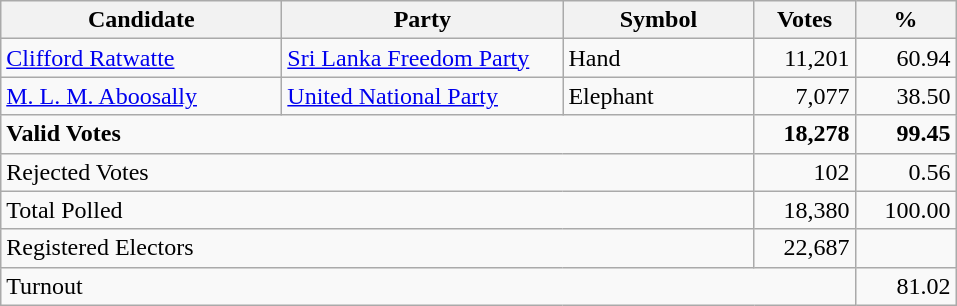<table class="wikitable" border="1" style="text-align:right;">
<tr>
<th align=left width="180">Candidate</th>
<th align=left width="180">Party</th>
<th align=left width="120">Symbol</th>
<th align=left width="60">Votes</th>
<th align=left width="60">%</th>
</tr>
<tr>
<td align=left><a href='#'>Clifford Ratwatte</a></td>
<td align=left><a href='#'>Sri Lanka Freedom Party</a></td>
<td align=left>Hand</td>
<td align=right>11,201</td>
<td align=right>60.94</td>
</tr>
<tr>
<td align=left><a href='#'>M. L. M. Aboosally</a></td>
<td align=left><a href='#'>United National Party</a></td>
<td align=left>Elephant</td>
<td align=right>7,077</td>
<td align=right>38.50</td>
</tr>
<tr>
<td align=left colspan=3><strong>Valid Votes</strong></td>
<td align=right><strong>18,278</strong></td>
<td align=right><strong>99.45</strong></td>
</tr>
<tr>
<td align=left colspan=3>Rejected Votes</td>
<td align=right>102</td>
<td align=right>0.56</td>
</tr>
<tr>
<td align=left colspan=3>Total Polled</td>
<td>18,380</td>
<td align=right>100.00</td>
</tr>
<tr>
<td align=left colspan=3>Registered Electors</td>
<td align=right>22,687</td>
<td></td>
</tr>
<tr>
<td align=left colspan=4>Turnout</td>
<td align=right>81.02</td>
</tr>
</table>
